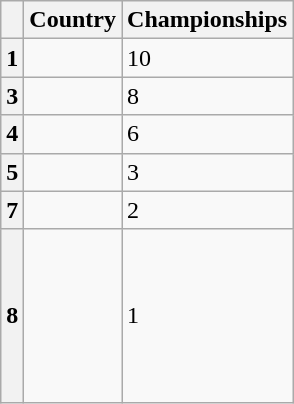<table class="sort wikitable sortable">
<tr>
<th></th>
<th>Country</th>
<th>Championships</th>
</tr>
<tr>
<th>1</th>
<td align="left"><br></td>
<td>10</td>
</tr>
<tr>
<th>3</th>
<td align="left"></td>
<td>8</td>
</tr>
<tr>
<th>4</th>
<td align="left"></td>
<td>6</td>
</tr>
<tr>
<th>5</th>
<td align="left"><br></td>
<td>3</td>
</tr>
<tr>
<th>7</th>
<td align="left"></td>
<td>2</td>
</tr>
<tr>
<th>8</th>
<td align="left"><br><br><br><br><br><br></td>
<td>1</td>
</tr>
</table>
